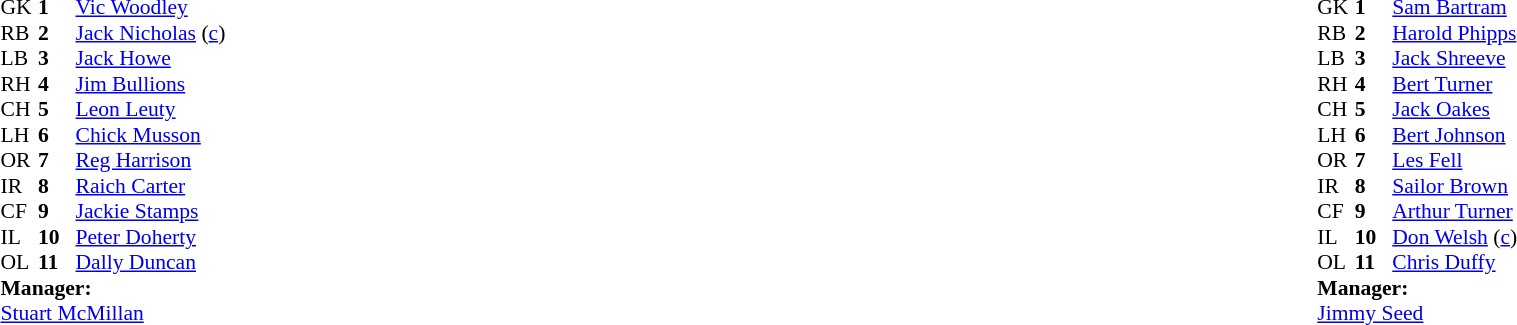<table width="100%">
<tr>
<td valign="top" width="50%"><br><table style="font-size: 90%" cellspacing="0" cellpadding="0">
<tr>
<td colspan="4"></td>
</tr>
<tr>
<th width="25"></th>
<th width="25"></th>
</tr>
<tr>
<td>GK</td>
<td><strong>1</strong></td>
<td> <a href='#'>Vic Woodley</a></td>
</tr>
<tr>
<td>RB</td>
<td><strong>2</strong></td>
<td> <a href='#'>Jack Nicholas</a> (<a href='#'>c</a>)</td>
</tr>
<tr>
<td>LB</td>
<td><strong>3</strong></td>
<td> <a href='#'>Jack Howe</a></td>
</tr>
<tr>
<td>RH</td>
<td><strong>4</strong></td>
<td> <a href='#'>Jim Bullions</a></td>
</tr>
<tr>
<td>CH</td>
<td><strong>5</strong></td>
<td> <a href='#'>Leon Leuty</a></td>
</tr>
<tr>
<td>LH</td>
<td><strong>6</strong></td>
<td> <a href='#'>Chick Musson</a></td>
</tr>
<tr>
<td>OR</td>
<td><strong>7</strong></td>
<td> <a href='#'>Reg Harrison</a></td>
</tr>
<tr>
<td>IR</td>
<td><strong>8</strong></td>
<td> <a href='#'>Raich Carter</a></td>
</tr>
<tr>
<td>CF</td>
<td><strong>9</strong></td>
<td> <a href='#'>Jackie Stamps</a></td>
</tr>
<tr>
<td>IL</td>
<td><strong>10</strong></td>
<td> <a href='#'>Peter Doherty</a></td>
</tr>
<tr>
<td>OL</td>
<td><strong>11</strong></td>
<td> <a href='#'>Dally Duncan</a></td>
</tr>
<tr>
<td colspan=4><strong>Manager:</strong></td>
</tr>
<tr>
<td colspan="4"> <a href='#'>Stuart McMillan</a></td>
</tr>
</table>
</td>
<td valign="top" width="50%"><br><table style="font-size: 90%" cellspacing="0" cellpadding="0" align=center>
<tr>
<td colspan="4"></td>
</tr>
<tr>
<th width="25"></th>
<th width="25"></th>
</tr>
<tr>
<td>GK</td>
<td><strong>1</strong></td>
<td> <a href='#'>Sam Bartram</a></td>
</tr>
<tr>
<td>RB</td>
<td><strong>2</strong></td>
<td> <a href='#'>Harold Phipps</a></td>
</tr>
<tr>
<td>LB</td>
<td><strong>3</strong></td>
<td> <a href='#'>Jack Shreeve</a></td>
</tr>
<tr>
<td>RH</td>
<td><strong>4</strong></td>
<td> <a href='#'>Bert Turner</a></td>
</tr>
<tr>
<td>CH</td>
<td><strong>5</strong></td>
<td> <a href='#'>Jack Oakes</a></td>
</tr>
<tr>
<td>LH</td>
<td><strong>6</strong></td>
<td> <a href='#'>Bert Johnson</a></td>
</tr>
<tr>
<td>OR</td>
<td><strong>7</strong></td>
<td> <a href='#'>Les Fell</a></td>
</tr>
<tr>
<td>IR</td>
<td><strong>8</strong></td>
<td> <a href='#'>Sailor Brown</a></td>
</tr>
<tr>
<td>CF</td>
<td><strong>9</strong></td>
<td> <a href='#'>Arthur Turner</a></td>
</tr>
<tr>
<td>IL</td>
<td><strong>10</strong></td>
<td> <a href='#'>Don Welsh</a> (<a href='#'>c</a>)</td>
</tr>
<tr>
<td>OL</td>
<td><strong>11</strong></td>
<td> <a href='#'>Chris Duffy</a></td>
</tr>
<tr>
<td colspan=4><strong>Manager:</strong></td>
</tr>
<tr>
<td colspan="4"> <a href='#'>Jimmy Seed</a></td>
</tr>
</table>
</td>
</tr>
</table>
